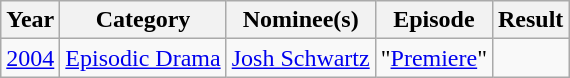<table class="wikitable">
<tr>
<th>Year</th>
<th>Category</th>
<th>Nominee(s)</th>
<th>Episode</th>
<th>Result</th>
</tr>
<tr>
<td><a href='#'>2004</a></td>
<td><a href='#'>Episodic Drama</a></td>
<td><a href='#'>Josh Schwartz</a></td>
<td>"<a href='#'>Premiere</a>"</td>
<td></td>
</tr>
</table>
